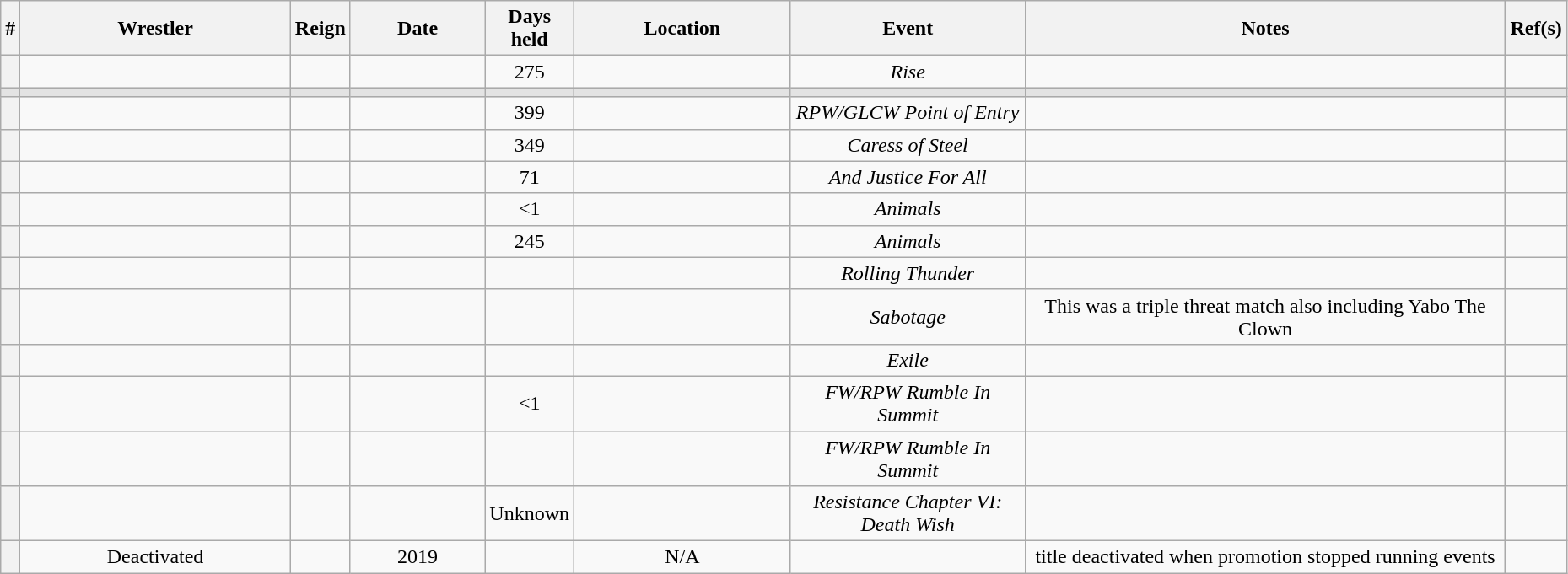<table class="wikitable sortable" width=98% style="text-align:center;">
<tr>
<th width=0%>#</th>
<th width=20%>Wrestler</th>
<th width=0%>Reign</th>
<th width=10%>Date</th>
<th width=0%>Days<br>held</th>
<th width=16%>Location</th>
<th width=17%>Event</th>
<th width=60% class="unsortable">Notes</th>
<th width=0% class="unsortable">Ref(s)</th>
</tr>
<tr>
<th></th>
<td></td>
<td></td>
<td></td>
<td>275</td>
<td></td>
<td><em>Rise</em></td>
<td></td>
<td></td>
</tr>
<tr style="background-color:#e3e3e3">
<td></td>
<td></td>
<td></td>
<td></td>
<td></td>
<td></td>
<td></td>
<td></td>
<td></td>
</tr>
<tr>
<th></th>
<td></td>
<td></td>
<td></td>
<td>399</td>
<td></td>
<td><em>RPW/GLCW Point of Entry</em></td>
<td></td>
<td></td>
</tr>
<tr>
<th></th>
<td></td>
<td></td>
<td></td>
<td>349</td>
<td></td>
<td><em>Caress of Steel</em></td>
<td></td>
<td></td>
</tr>
<tr>
<th></th>
<td></td>
<td></td>
<td></td>
<td>71</td>
<td></td>
<td><em>And Justice For All</em></td>
<td></td>
<td></td>
</tr>
<tr>
<th></th>
<td></td>
<td></td>
<td></td>
<td data-sort-value=0.2><1</td>
<td></td>
<td><em>Animals</em></td>
<td></td>
<td></td>
</tr>
<tr>
<th></th>
<td></td>
<td></td>
<td></td>
<td>245</td>
<td></td>
<td><em>Animals</em></td>
<td></td>
<td></td>
</tr>
<tr>
<th></th>
<td></td>
<td></td>
<td></td>
<td></td>
<td></td>
<td><em>Rolling Thunder</em></td>
<td></td>
<td></td>
</tr>
<tr>
<th></th>
<td></td>
<td></td>
<td></td>
<td></td>
<td></td>
<td><em>Sabotage</em></td>
<td>This was a triple threat match also including Yabo The Clown</td>
<td></td>
</tr>
<tr>
<th></th>
<td></td>
<td></td>
<td></td>
<td></td>
<td></td>
<td><em>Exile</em></td>
<td></td>
<td></td>
</tr>
<tr>
<th></th>
<td></td>
<td></td>
<td></td>
<td data-sort-value=0.2><1</td>
<td></td>
<td><em>FW/RPW Rumble In Summit</em></td>
<td></td>
<td></td>
</tr>
<tr>
<th></th>
<td></td>
<td></td>
<td></td>
<td></td>
<td></td>
<td><em>FW/RPW Rumble In Summit</em></td>
<td></td>
<td></td>
</tr>
<tr>
<th></th>
<td></td>
<td></td>
<td></td>
<td>Unknown</td>
<td></td>
<td><em>Resistance Chapter VI: Death Wish</em></td>
<td></td>
<td></td>
</tr>
<tr>
<th></th>
<td>Deactivated</td>
<td></td>
<td>2019</td>
<td></td>
<td>N/A</td>
<td></td>
<td>title deactivated when promotion stopped running events</td>
<td></td>
</tr>
</table>
